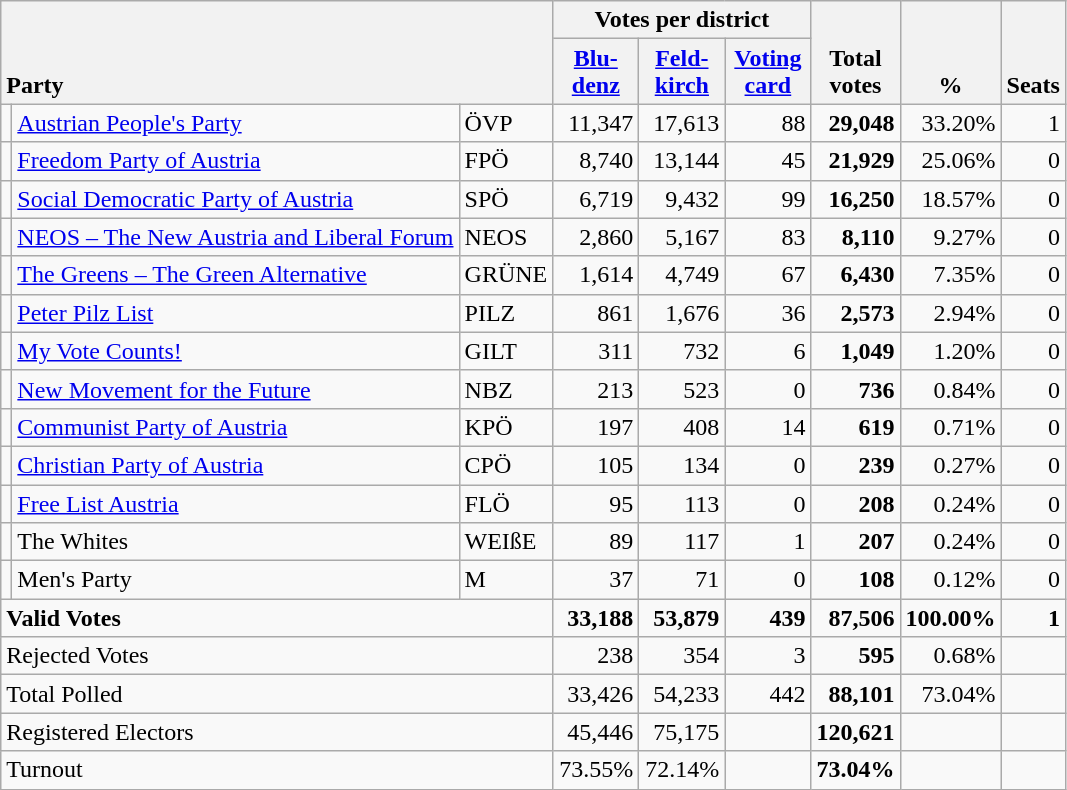<table class="wikitable" border="1" style="text-align:right;">
<tr>
<th style="text-align:left;" valign=bottom rowspan=2 colspan=3>Party</th>
<th colspan=3>Votes per district</th>
<th align=center valign=bottom rowspan=2 width="50">Total<br>votes</th>
<th align=center valign=bottom rowspan=2 width="50">%</th>
<th align=center valign=bottom rowspan=2>Seats</th>
</tr>
<tr>
<th align=center valign=bottom width="50"><a href='#'>Blu-<br>denz</a></th>
<th align=center valign=bottom width="50"><a href='#'>Feld-<br>kirch</a></th>
<th align=center valign=bottom width="50"><a href='#'>Voting<br>card</a></th>
</tr>
<tr>
<td></td>
<td align=left><a href='#'>Austrian People's Party</a></td>
<td align=left>ÖVP</td>
<td>11,347</td>
<td>17,613</td>
<td>88</td>
<td><strong>29,048</strong></td>
<td>33.20%</td>
<td>1</td>
</tr>
<tr>
<td></td>
<td align=left><a href='#'>Freedom Party of Austria</a></td>
<td align=left>FPÖ</td>
<td>8,740</td>
<td>13,144</td>
<td>45</td>
<td><strong>21,929</strong></td>
<td>25.06%</td>
<td>0</td>
</tr>
<tr>
<td></td>
<td align=left><a href='#'>Social Democratic Party of Austria</a></td>
<td align=left>SPÖ</td>
<td>6,719</td>
<td>9,432</td>
<td>99</td>
<td><strong>16,250</strong></td>
<td>18.57%</td>
<td>0</td>
</tr>
<tr>
<td></td>
<td align=left style="white-space: nowrap;"><a href='#'>NEOS – The New Austria and Liberal Forum</a></td>
<td align=left>NEOS</td>
<td>2,860</td>
<td>5,167</td>
<td>83</td>
<td><strong>8,110</strong></td>
<td>9.27%</td>
<td>0</td>
</tr>
<tr>
<td></td>
<td align=left><a href='#'>The Greens – The Green Alternative</a></td>
<td align=left>GRÜNE</td>
<td>1,614</td>
<td>4,749</td>
<td>67</td>
<td><strong>6,430</strong></td>
<td>7.35%</td>
<td>0</td>
</tr>
<tr>
<td></td>
<td align=left><a href='#'>Peter Pilz List</a></td>
<td align=left>PILZ</td>
<td>861</td>
<td>1,676</td>
<td>36</td>
<td><strong>2,573</strong></td>
<td>2.94%</td>
<td>0</td>
</tr>
<tr>
<td></td>
<td align=left><a href='#'>My Vote Counts!</a></td>
<td align=left>GILT</td>
<td>311</td>
<td>732</td>
<td>6</td>
<td><strong>1,049</strong></td>
<td>1.20%</td>
<td>0</td>
</tr>
<tr>
<td></td>
<td align=left><a href='#'>New Movement for the Future</a></td>
<td align=left>NBZ</td>
<td>213</td>
<td>523</td>
<td>0</td>
<td><strong>736</strong></td>
<td>0.84%</td>
<td>0</td>
</tr>
<tr>
<td></td>
<td align=left><a href='#'>Communist Party of Austria</a></td>
<td align=left>KPÖ</td>
<td>197</td>
<td>408</td>
<td>14</td>
<td><strong>619</strong></td>
<td>0.71%</td>
<td>0</td>
</tr>
<tr>
<td></td>
<td align=left><a href='#'>Christian Party of Austria</a></td>
<td align=left>CPÖ</td>
<td>105</td>
<td>134</td>
<td>0</td>
<td><strong>239</strong></td>
<td>0.27%</td>
<td>0</td>
</tr>
<tr>
<td></td>
<td align=left><a href='#'>Free List Austria</a></td>
<td align=left>FLÖ</td>
<td>95</td>
<td>113</td>
<td>0</td>
<td><strong>208</strong></td>
<td>0.24%</td>
<td>0</td>
</tr>
<tr>
<td></td>
<td align=left>The Whites</td>
<td align=left>WEIßE</td>
<td>89</td>
<td>117</td>
<td>1</td>
<td><strong>207</strong></td>
<td>0.24%</td>
<td>0</td>
</tr>
<tr>
<td></td>
<td align=left>Men's Party</td>
<td align=left>M</td>
<td>37</td>
<td>71</td>
<td>0</td>
<td><strong>108</strong></td>
<td>0.12%</td>
<td>0</td>
</tr>
<tr style="font-weight:bold">
<td align=left colspan=3>Valid Votes</td>
<td>33,188</td>
<td>53,879</td>
<td>439</td>
<td>87,506</td>
<td>100.00%</td>
<td>1</td>
</tr>
<tr>
<td align=left colspan=3>Rejected Votes</td>
<td>238</td>
<td>354</td>
<td>3</td>
<td><strong>595</strong></td>
<td>0.68%</td>
<td></td>
</tr>
<tr>
<td align=left colspan=3>Total Polled</td>
<td>33,426</td>
<td>54,233</td>
<td>442</td>
<td><strong>88,101</strong></td>
<td>73.04%</td>
<td></td>
</tr>
<tr>
<td align=left colspan=3>Registered Electors</td>
<td>45,446</td>
<td>75,175</td>
<td></td>
<td><strong>120,621</strong></td>
<td></td>
<td></td>
</tr>
<tr>
<td align=left colspan=3>Turnout</td>
<td>73.55%</td>
<td>72.14%</td>
<td></td>
<td><strong>73.04%</strong></td>
<td></td>
<td></td>
</tr>
</table>
